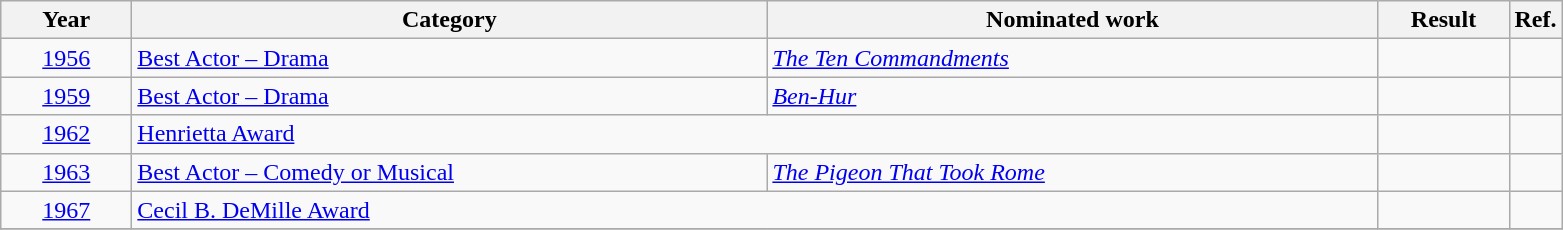<table class=wikitable>
<tr>
<th scope="col" style="width:5em;">Year</th>
<th scope="col" style="width:26em;">Category</th>
<th scope="col" style="width:25em;">Nominated work</th>
<th scope="col" style="width:5em;">Result</th>
<th>Ref.</th>
</tr>
<tr>
<td style="text-align:center;"><a href='#'>1956</a></td>
<td><a href='#'>Best Actor – Drama</a></td>
<td><em><a href='#'>The Ten Commandments</a></em></td>
<td></td>
<td></td>
</tr>
<tr>
<td style="text-align:center;"><a href='#'>1959</a></td>
<td><a href='#'>Best Actor – Drama</a></td>
<td><em><a href='#'>Ben-Hur</a></em></td>
<td></td>
<td></td>
</tr>
<tr>
<td style="text-align:center;"><a href='#'>1962</a></td>
<td colspan=2><a href='#'>Henrietta Award</a></td>
<td></td>
<td></td>
</tr>
<tr>
<td style="text-align:center;"><a href='#'>1963</a></td>
<td><a href='#'>Best Actor – Comedy or Musical</a></td>
<td><em><a href='#'>The Pigeon That Took Rome</a></em></td>
<td></td>
<td></td>
</tr>
<tr>
<td style="text-align:center;"><a href='#'>1967</a></td>
<td colspan=2><a href='#'>Cecil B. DeMille Award</a></td>
<td></td>
<td></td>
</tr>
<tr>
</tr>
</table>
